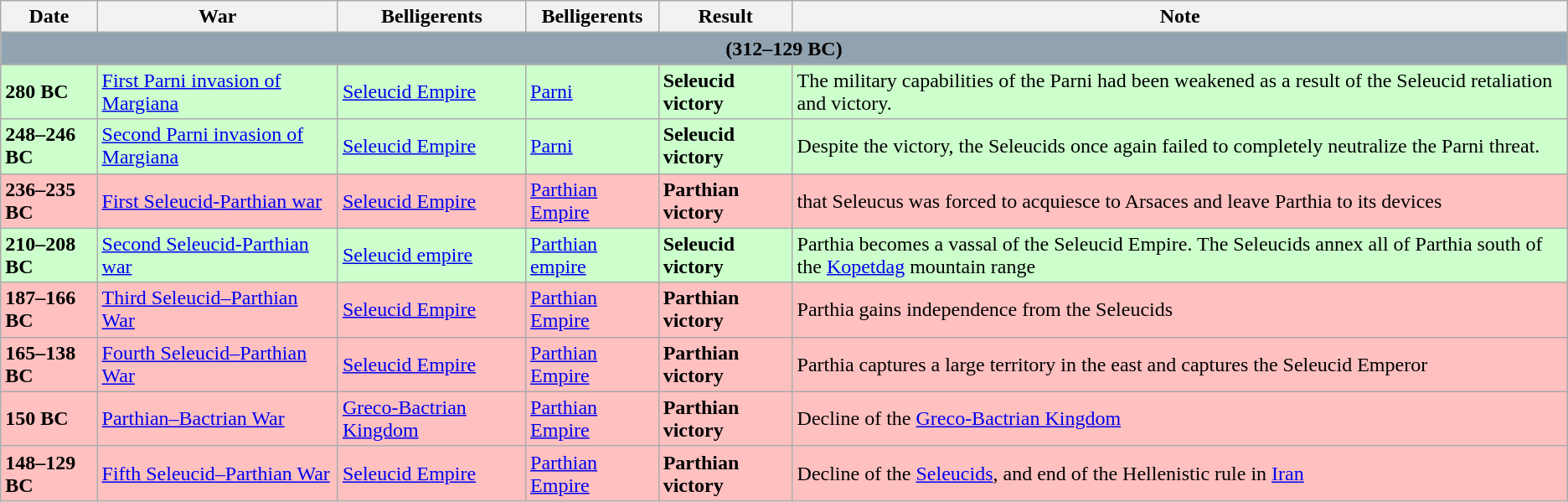<table class="wikitable">
<tr>
<th>Date</th>
<th>War</th>
<th>Belligerents</th>
<th>Belligerents</th>
<th>Result</th>
<th>Note</th>
</tr>
<tr>
<th colspan="6" style="background:#91A3B0"><span><strong>(312–129 BC)</strong></span></th>
</tr>
<tr>
</tr>
<tr - bgcolor="#CCFFCC">
<td><strong>280 BC</strong></td>
<td><a href='#'>First Parni invasion of Margiana</a></td>
<td><a href='#'>Seleucid Empire</a></td>
<td><a href='#'>Parni</a></td>
<td><strong>Seleucid victory</strong></td>
<td>The military capabilities of the Parni had been weakened as a result of the Seleucid retaliation and victory.</td>
</tr>
<tr - bgcolor="#CCFFCC">
<td><strong>248–246 BC</strong></td>
<td><a href='#'>Second Parni invasion of Margiana</a></td>
<td><a href='#'>Seleucid Empire</a></td>
<td><a href='#'>Parni</a></td>
<td><strong>Seleucid victory</strong></td>
<td>Despite the victory, the Seleucids once again failed to completely neutralize the Parni threat.</td>
</tr>
<tr - bgcolor="#FFC0C0">
<td><strong>236–235 BC</strong></td>
<td><a href='#'>First Seleucid-Parthian war</a></td>
<td><a href='#'>Seleucid Empire</a></td>
<td><a href='#'>Parthian Empire</a></td>
<td><strong>Parthian victory</strong></td>
<td>that Seleucus was forced to acquiesce to Arsaces and leave Parthia to its devices</td>
</tr>
<tr - bgcolor="#CCFFCC">
<td><strong>210–208 BC</strong></td>
<td><a href='#'>Second Seleucid-Parthian war</a></td>
<td><a href='#'>Seleucid empire</a></td>
<td><a href='#'>Parthian empire</a></td>
<td><strong>Seleucid victory</strong></td>
<td>Parthia becomes a vassal of the Seleucid Empire. The Seleucids annex all of Parthia south of the <a href='#'>Kopetdag</a> mountain range</td>
</tr>
<tr - bgcolor="#FFC0C0">
<td><strong>187–166 BC</strong></td>
<td><a href='#'>Third Seleucid–Parthian War</a></td>
<td><a href='#'>Seleucid Empire</a></td>
<td><a href='#'>Parthian Empire</a></td>
<td><strong>Parthian victory</strong></td>
<td>Parthia gains independence from the Seleucids</td>
</tr>
<tr - bgcolor="#FFC0C0">
<td><strong>165–138 BC</strong></td>
<td><a href='#'>Fourth Seleucid–Parthian War</a></td>
<td><a href='#'>Seleucid Empire</a></td>
<td><a href='#'>Parthian Empire</a></td>
<td><strong>Parthian victory</strong></td>
<td>Parthia captures a large territory in the east and captures the Seleucid Emperor</td>
</tr>
<tr - bgcolor="#FFC0C0">
<td><strong>150 BC</strong></td>
<td><a href='#'>Parthian–Bactrian War</a></td>
<td><a href='#'>Greco-Bactrian Kingdom</a></td>
<td><a href='#'>Parthian Empire</a></td>
<td><strong>Parthian victory</strong></td>
<td>Decline of the <a href='#'>Greco-Bactrian Kingdom</a></td>
</tr>
<tr - bgcolor="#FFC0C0">
<td><strong>148–129 BC</strong></td>
<td><a href='#'>Fifth Seleucid–Parthian War</a></td>
<td><a href='#'>Seleucid Empire</a></td>
<td><a href='#'>Parthian Empire</a></td>
<td><strong>Parthian victory</strong></td>
<td>Decline of the <a href='#'>Seleucids</a>, and end of the Hellenistic rule in <a href='#'>Iran</a></td>
</tr>
</table>
